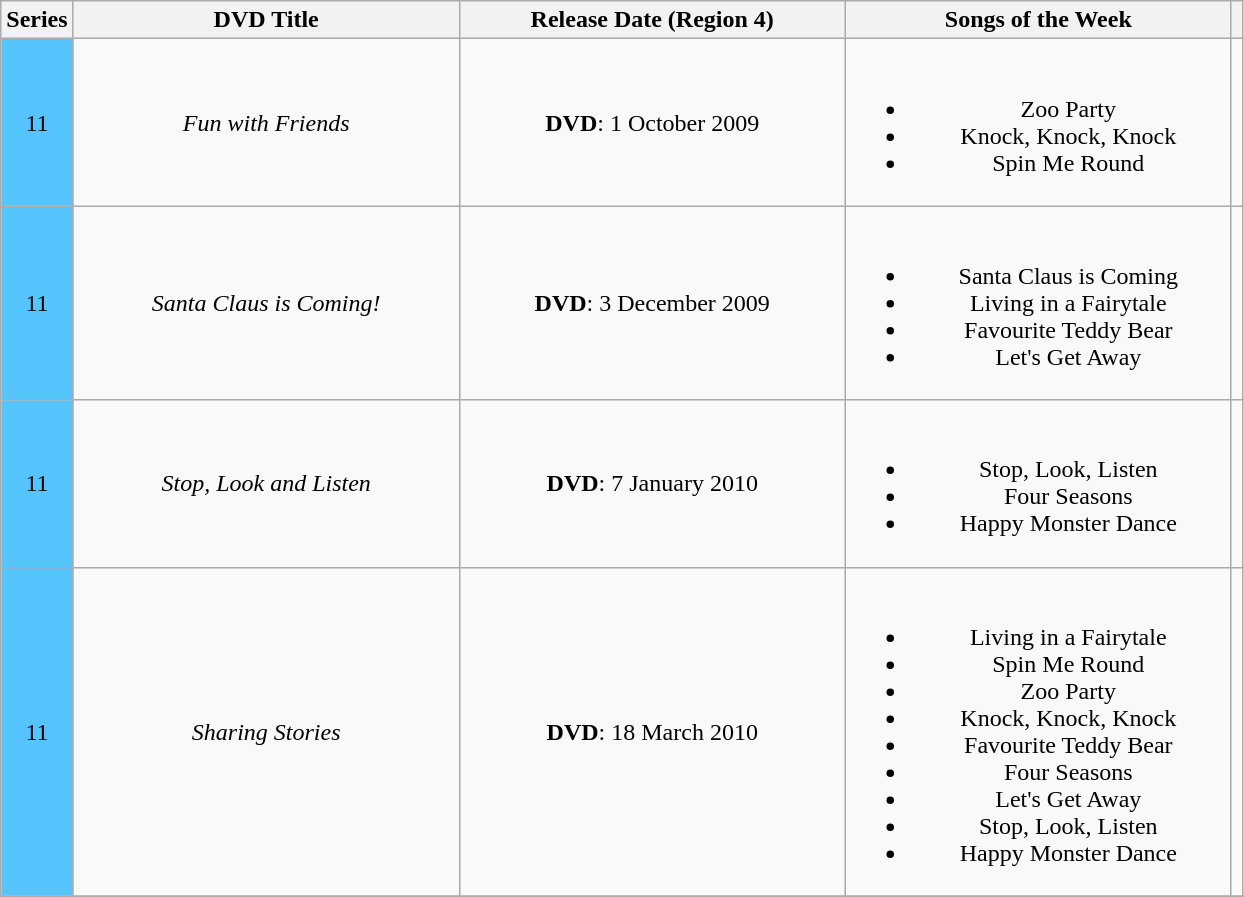<table class="wikitable">
<tr>
<th>Series</th>
<th style="width: 250px;">DVD Title</th>
<th style="width: 250px;">Release Date (Region 4)</th>
<th style="width: 250px;">Songs of the Week</th>
<th scope="col" class="unsortable"></th>
</tr>
<tr>
<td style="background:#56C5FF; height:10px; text-align:center">11</td>
<td style="text-align:center"><em>Fun with Friends</em></td>
<td style="text-align:center"><strong>DVD</strong>: 1 October 2009</td>
<td style="text-align:center"><br><ul><li>Zoo Party</li><li>Knock, Knock, Knock</li><li>Spin Me Round</li></ul></td>
<td style="text-align:center;"></td>
</tr>
<tr>
<td style="background:#56C5FF; height:10px; text-align:center">11</td>
<td style="text-align:center"><em>Santa Claus is Coming!</em></td>
<td style="text-align:center"><strong>DVD</strong>: 3 December 2009</td>
<td style="text-align:center"><br><ul><li>Santa Claus is Coming</li><li>Living in a Fairytale</li><li>Favourite Teddy Bear</li><li>Let's Get Away</li></ul></td>
<td style="text-align:center;"></td>
</tr>
<tr>
<td style="background:#56C5FF; height:10px; text-align:center">11</td>
<td style="text-align:center"><em>Stop, Look and Listen</em></td>
<td style="text-align:center"><strong>DVD</strong>: 7 January 2010</td>
<td style="text-align:center"><br><ul><li>Stop, Look, Listen</li><li>Four Seasons</li><li>Happy Monster Dance</li></ul></td>
<td style="text-align:center;"></td>
</tr>
<tr>
<td style="background:#56C5FF; height:10px; text-align:center">11</td>
<td style="text-align:center"><em>Sharing Stories</em></td>
<td style="text-align:center"><strong>DVD</strong>: 18 March 2010</td>
<td style="text-align:center"><br><ul><li>Living in a Fairytale</li><li>Spin Me Round</li><li>Zoo Party</li><li>Knock, Knock, Knock</li><li>Favourite Teddy Bear</li><li>Four Seasons</li><li>Let's Get Away</li><li>Stop, Look, Listen</li><li>Happy Monster Dance</li></ul></td>
<td style="text-align:center;"></td>
</tr>
<tr>
</tr>
</table>
